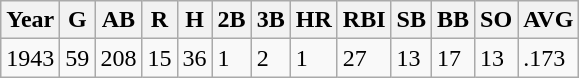<table class="wikitable">
<tr>
<th><strong>Year</strong></th>
<th><strong>G</strong></th>
<th><strong>AB</strong></th>
<th><strong>R</strong></th>
<th><strong>H</strong></th>
<th><strong>2B</strong></th>
<th><strong>3B</strong></th>
<th><strong>HR</strong></th>
<th><strong>RBI</strong></th>
<th><strong>SB</strong></th>
<th><strong>BB</strong></th>
<th><strong>SO</strong></th>
<th><strong>AVG</strong></th>
</tr>
<tr>
<td>1943</td>
<td>59</td>
<td>208</td>
<td>15</td>
<td>36</td>
<td>1</td>
<td>2</td>
<td>1</td>
<td>27</td>
<td>13</td>
<td>17</td>
<td>13</td>
<td>.173</td>
</tr>
</table>
